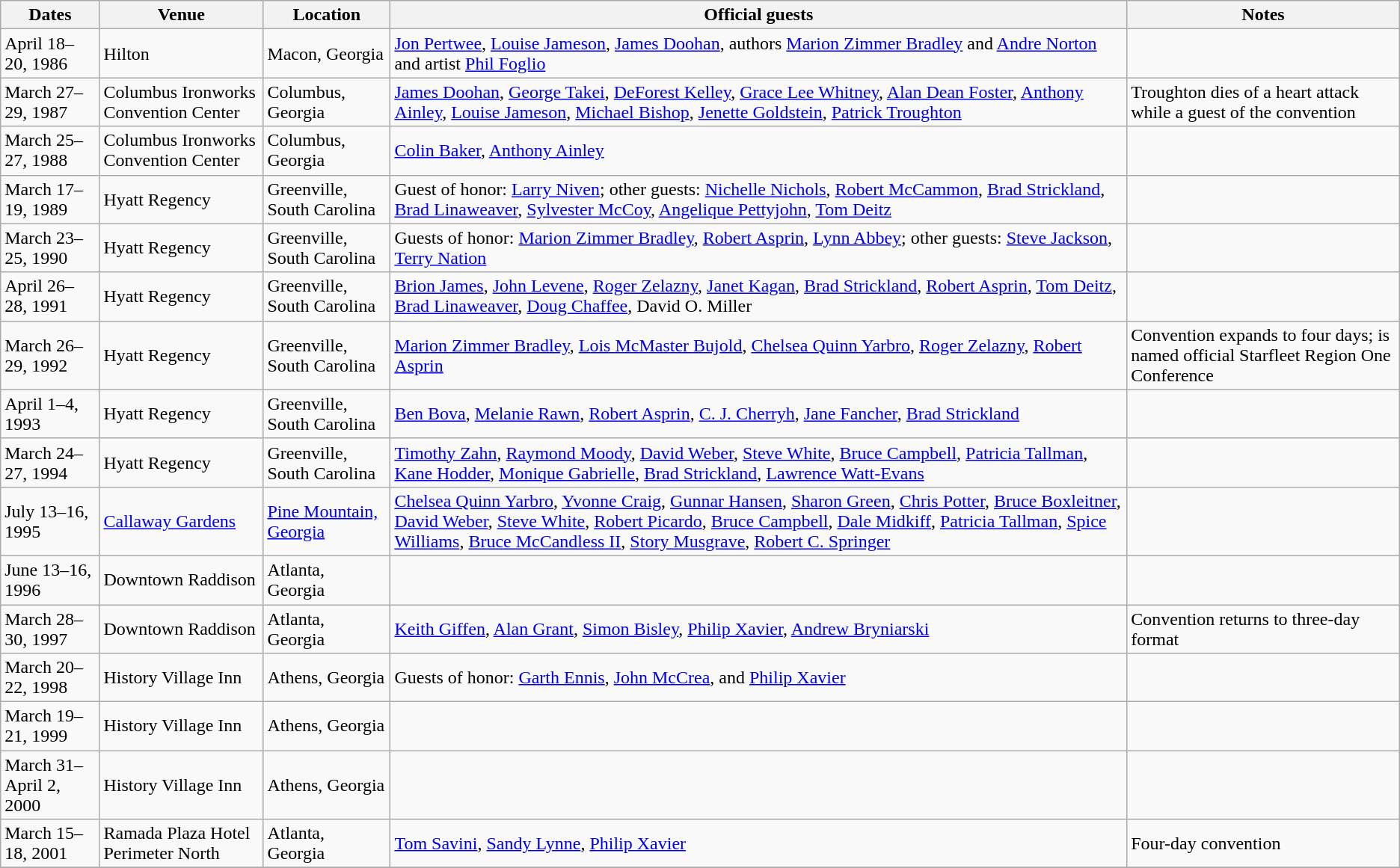<table class="wikitable">
<tr>
<th>Dates</th>
<th>Venue</th>
<th>Location</th>
<th>Official guests</th>
<th>Notes</th>
</tr>
<tr>
<td>April 18–20, 1986</td>
<td>Hilton</td>
<td>Macon, Georgia</td>
<td><a href='#'>Jon Pertwee</a>, <a href='#'>Louise Jameson</a>, <a href='#'>James Doohan</a>, authors <a href='#'>Marion Zimmer Bradley</a> and <a href='#'>Andre Norton</a> and artist <a href='#'>Phil Foglio</a></td>
<td></td>
</tr>
<tr>
<td>March 27–29, 1987</td>
<td>Columbus Ironworks Convention Center</td>
<td>Columbus, Georgia</td>
<td><a href='#'>James Doohan</a>, <a href='#'>George Takei</a>, <a href='#'>DeForest Kelley</a>, <a href='#'>Grace Lee Whitney</a>, <a href='#'>Alan Dean Foster</a>, <a href='#'>Anthony Ainley</a>, <a href='#'>Louise Jameson</a>, <a href='#'>Michael Bishop</a>, <a href='#'>Jenette Goldstein</a>, <a href='#'>Patrick Troughton</a></td>
<td>Troughton dies of a heart attack while a guest of the convention</td>
</tr>
<tr>
<td>March 25–27, 1988</td>
<td>Columbus Ironworks Convention Center</td>
<td>Columbus, Georgia</td>
<td><a href='#'>Colin Baker</a>, <a href='#'>Anthony Ainley</a></td>
</tr>
<tr>
<td>March 17–19, 1989</td>
<td>Hyatt Regency</td>
<td>Greenville, South Carolina</td>
<td>Guest of honor: <a href='#'>Larry Niven</a>; other guests: <a href='#'>Nichelle Nichols</a>, <a href='#'>Robert McCammon</a>, <a href='#'>Brad Strickland</a>, <a href='#'>Brad Linaweaver</a>, <a href='#'>Sylvester McCoy</a>, <a href='#'>Angelique Pettyjohn</a>, <a href='#'>Tom Deitz</a></td>
<td></td>
</tr>
<tr>
<td>March 23–25, 1990</td>
<td>Hyatt Regency</td>
<td>Greenville, South Carolina</td>
<td>Guests of honor: <a href='#'>Marion Zimmer Bradley</a>, <a href='#'>Robert Asprin</a>, <a href='#'>Lynn Abbey</a>; other guests: <a href='#'>Steve Jackson</a>, <a href='#'>Terry Nation</a></td>
<td></td>
</tr>
<tr>
<td>April 26–28, 1991</td>
<td>Hyatt Regency</td>
<td>Greenville, South Carolina</td>
<td><a href='#'>Brion James</a>, <a href='#'>John Levene</a>, <a href='#'>Roger Zelazny</a>, <a href='#'>Janet Kagan</a>, <a href='#'>Brad Strickland</a>, <a href='#'>Robert Asprin</a>, <a href='#'>Tom Deitz</a>, <a href='#'>Brad Linaweaver</a>, <a href='#'>Doug Chaffee</a>, David O. Miller</td>
<td></td>
</tr>
<tr>
<td>March 26–29, 1992</td>
<td>Hyatt Regency</td>
<td>Greenville, South Carolina</td>
<td><a href='#'>Marion Zimmer Bradley</a>, <a href='#'>Lois McMaster Bujold</a>, <a href='#'>Chelsea Quinn Yarbro</a>, <a href='#'>Roger Zelazny</a>, <a href='#'>Robert Asprin</a></td>
<td>Convention expands to four days; is named official Starfleet Region One Conference</td>
</tr>
<tr>
<td>April 1–4, 1993</td>
<td>Hyatt Regency</td>
<td>Greenville, South Carolina</td>
<td><a href='#'>Ben Bova</a>, <a href='#'>Melanie Rawn</a>, <a href='#'>Robert Asprin</a>, <a href='#'>C. J. Cherryh</a>, <a href='#'>Jane Fancher</a>, <a href='#'>Brad Strickland</a></td>
<td></td>
</tr>
<tr>
<td>March 24–27, 1994</td>
<td>Hyatt Regency</td>
<td>Greenville, South Carolina</td>
<td><a href='#'>Timothy Zahn</a>, <a href='#'>Raymond Moody</a>, <a href='#'>David Weber</a>,  <a href='#'>Steve White</a>, <a href='#'>Bruce Campbell</a>, <a href='#'>Patricia Tallman</a>, <a href='#'>Kane Hodder</a>, <a href='#'>Monique Gabrielle</a>, <a href='#'>Brad Strickland</a>, <a href='#'>Lawrence Watt-Evans</a></td>
<td></td>
</tr>
<tr>
<td>July 13–16, 1995</td>
<td><a href='#'>Callaway Gardens</a></td>
<td><a href='#'>Pine Mountain, Georgia</a></td>
<td><a href='#'>Chelsea Quinn Yarbro</a>, <a href='#'>Yvonne Craig</a>, <a href='#'>Gunnar Hansen</a>, <a href='#'>Sharon Green</a>, <a href='#'>Chris Potter</a>, <a href='#'>Bruce Boxleitner</a>, <a href='#'>David Weber</a>, <a href='#'>Steve White</a>, <a href='#'>Robert Picardo</a>, <a href='#'>Bruce Campbell</a>, <a href='#'>Dale Midkiff</a>, <a href='#'>Patricia Tallman</a>, <a href='#'>Spice Williams</a>, <a href='#'>Bruce McCandless II</a>, <a href='#'>Story Musgrave</a>, <a href='#'>Robert C. Springer</a></td>
<td></td>
</tr>
<tr>
<td>June 13–16, 1996</td>
<td>Downtown Raddison</td>
<td>Atlanta, Georgia</td>
<td></td>
<td></td>
</tr>
<tr>
<td>March 28–30, 1997</td>
<td>Downtown Raddison</td>
<td>Atlanta, Georgia</td>
<td><a href='#'>Keith Giffen</a>, <a href='#'>Alan Grant</a>, <a href='#'>Simon Bisley</a>, <a href='#'>Philip Xavier</a>, <a href='#'>Andrew Bryniarski</a></td>
<td>Convention returns to three-day format</td>
</tr>
<tr>
<td>March 20–22, 1998</td>
<td>History Village Inn</td>
<td>Athens, Georgia</td>
<td>Guests of honor: <a href='#'>Garth Ennis</a>, <a href='#'>John McCrea</a>, and <a href='#'>Philip Xavier</a></td>
<td></td>
</tr>
<tr>
<td>March 19–21, 1999</td>
<td>History Village Inn</td>
<td>Athens, Georgia</td>
<td></td>
<td></td>
</tr>
<tr>
<td>March 31–April 2, 2000</td>
<td>History Village Inn</td>
<td>Athens, Georgia</td>
<td></td>
<td></td>
</tr>
<tr>
<td>March 15–18, 2001</td>
<td>Ramada Plaza Hotel Perimeter North</td>
<td>Atlanta, Georgia</td>
<td><a href='#'>Tom Savini</a>, <a href='#'>Sandy Lynne</a>, <a href='#'>Philip Xavier</a></td>
<td>Four-day convention</td>
</tr>
<tr>
</tr>
</table>
